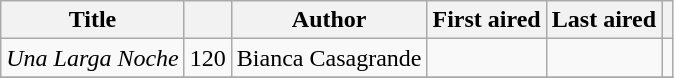<table class="wikitable sortable">
<tr>
<th>Title</th>
<th></th>
<th>Author</th>
<th>First aired</th>
<th>Last aired</th>
<th></th>
</tr>
<tr>
<td><em>Una Larga Noche</em></td>
<td>120</td>
<td>Bianca Casagrande</td>
<td></td>
<td></td>
<td></td>
</tr>
<tr>
</tr>
</table>
